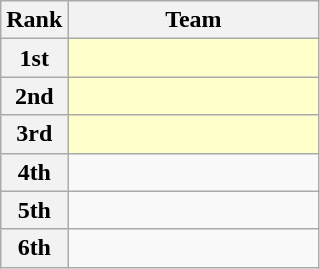<table class=wikitable>
<tr>
<th>Rank</th>
<th width=160px>Team</th>
</tr>
<tr bgcolor=#ffffcc>
<th>1st</th>
<td></td>
</tr>
<tr bgcolor=#ffffcc>
<th>2nd</th>
<td></td>
</tr>
<tr bgcolor=#ffffcc>
<th>3rd</th>
<td></td>
</tr>
<tr>
<th>4th</th>
<td></td>
</tr>
<tr>
<th>5th</th>
<td></td>
</tr>
<tr>
<th>6th</th>
<td></td>
</tr>
</table>
